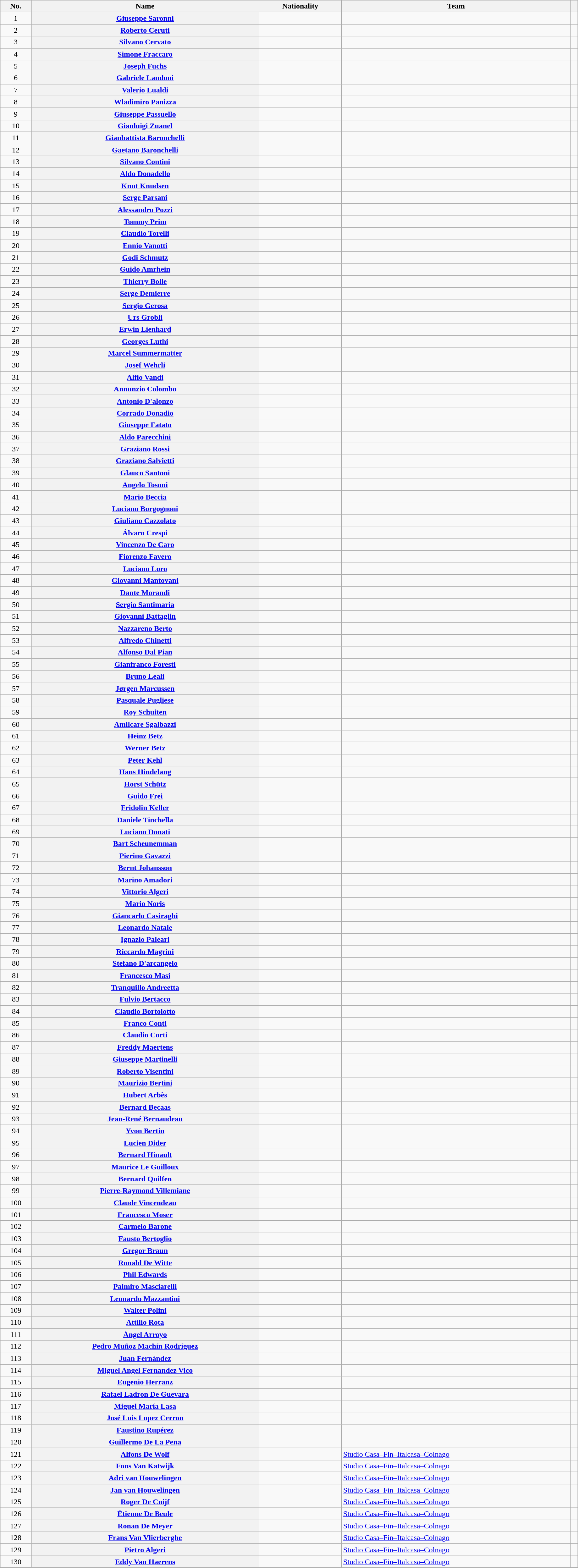<table class="wikitable plainrowheaders sortable" style="width:97%">
<tr>
<th scope="col">No.</th>
<th scope="col">Name</th>
<th scope="col">Nationality</th>
<th scope="col">Team</th>
<th scope="col" class="unsortable"></th>
</tr>
<tr>
<td style="text-align:center;">1</td>
<th scope="row"><a href='#'>Giuseppe Saronni</a></th>
<td></td>
<td></td>
<td style="text-align:center;"></td>
</tr>
<tr>
<td style="text-align:center;">2</td>
<th scope="row"><a href='#'>Roberto Ceruti</a></th>
<td></td>
<td></td>
<td style="text-align:center;"></td>
</tr>
<tr>
<td style="text-align:center;">3</td>
<th scope="row"><a href='#'>Silvano Cervato</a></th>
<td></td>
<td></td>
<td style="text-align:center;"></td>
</tr>
<tr>
<td style="text-align:center;">4</td>
<th scope="row"><a href='#'>Simone Fraccaro</a></th>
<td></td>
<td></td>
<td style="text-align:center;"></td>
</tr>
<tr>
<td style="text-align:center;">5</td>
<th scope="row"><a href='#'>Joseph Fuchs</a></th>
<td></td>
<td></td>
<td style="text-align:center;"></td>
</tr>
<tr>
<td style="text-align:center;">6</td>
<th scope="row"><a href='#'>Gabriele Landoni</a></th>
<td></td>
<td></td>
<td style="text-align:center;"></td>
</tr>
<tr>
<td style="text-align:center;">7</td>
<th scope="row"><a href='#'>Valerio Lualdi</a></th>
<td></td>
<td></td>
<td style="text-align:center;"></td>
</tr>
<tr>
<td style="text-align:center;">8</td>
<th scope="row"><a href='#'>Wladimiro Panizza</a></th>
<td></td>
<td></td>
<td style="text-align:center;"></td>
</tr>
<tr>
<td style="text-align:center;">9</td>
<th scope="row"><a href='#'>Giuseppe Passuello</a></th>
<td></td>
<td></td>
<td style="text-align:center;"></td>
</tr>
<tr>
<td style="text-align:center;">10</td>
<th scope="row"><a href='#'>Gianluigi Zuanel</a></th>
<td></td>
<td></td>
<td style="text-align:center;"></td>
</tr>
<tr>
<td style="text-align:center;">11</td>
<th scope="row"><a href='#'>Gianbattista Baronchelli</a></th>
<td></td>
<td></td>
<td style="text-align:center;"></td>
</tr>
<tr>
<td style="text-align:center;">12</td>
<th scope="row"><a href='#'>Gaetano Baronchelli</a></th>
<td></td>
<td></td>
<td style="text-align:center;"></td>
</tr>
<tr>
<td style="text-align:center;">13</td>
<th scope="row"><a href='#'>Silvano Contini</a></th>
<td></td>
<td></td>
<td style="text-align:center;"></td>
</tr>
<tr>
<td style="text-align:center;">14</td>
<th scope="row"><a href='#'>Aldo Donadello</a></th>
<td></td>
<td></td>
<td style="text-align:center;"></td>
</tr>
<tr>
<td style="text-align:center;">15</td>
<th scope="row"><a href='#'>Knut Knudsen</a></th>
<td></td>
<td></td>
<td style="text-align:center;"></td>
</tr>
<tr>
<td style="text-align:center;">16</td>
<th scope="row"><a href='#'>Serge Parsani</a></th>
<td></td>
<td></td>
<td style="text-align:center;"></td>
</tr>
<tr>
<td style="text-align:center;">17</td>
<th scope="row"><a href='#'>Alessandro Pozzi</a></th>
<td></td>
<td></td>
<td style="text-align:center;"></td>
</tr>
<tr>
<td style="text-align:center;">18</td>
<th scope="row"><a href='#'>Tommy Prim</a></th>
<td></td>
<td></td>
<td style="text-align:center;"></td>
</tr>
<tr>
<td style="text-align:center;">19</td>
<th scope="row"><a href='#'>Claudio Torelli</a></th>
<td></td>
<td></td>
<td style="text-align:center;"></td>
</tr>
<tr>
<td style="text-align:center;">20</td>
<th scope="row"><a href='#'>Ennio Vanotti</a></th>
<td></td>
<td></td>
<td style="text-align:center;"></td>
</tr>
<tr>
<td style="text-align:center;">21</td>
<th scope="row"><a href='#'>Godi Schmutz</a></th>
<td></td>
<td></td>
<td style="text-align:center;"></td>
</tr>
<tr>
<td style="text-align:center;">22</td>
<th scope="row"><a href='#'>Guido Amrhein</a></th>
<td></td>
<td></td>
<td style="text-align:center;"></td>
</tr>
<tr>
<td style="text-align:center;">23</td>
<th scope="row"><a href='#'>Thierry Bolle</a></th>
<td></td>
<td></td>
<td style="text-align:center;"></td>
</tr>
<tr>
<td style="text-align:center;">24</td>
<th scope="row"><a href='#'>Serge Demierre</a></th>
<td></td>
<td></td>
<td style="text-align:center;"></td>
</tr>
<tr>
<td style="text-align:center;">25</td>
<th scope="row"><a href='#'>Sergio Gerosa</a></th>
<td></td>
<td></td>
<td style="text-align:center;"></td>
</tr>
<tr>
<td style="text-align:center;">26</td>
<th scope="row"><a href='#'>Urs Grobli</a></th>
<td></td>
<td></td>
<td style="text-align:center;"></td>
</tr>
<tr>
<td style="text-align:center;">27</td>
<th scope="row"><a href='#'>Erwin Lienhard</a></th>
<td></td>
<td></td>
<td style="text-align:center;"></td>
</tr>
<tr>
<td style="text-align:center;">28</td>
<th scope="row"><a href='#'>Georges Luthi</a></th>
<td></td>
<td></td>
<td style="text-align:center;"></td>
</tr>
<tr>
<td style="text-align:center;">29</td>
<th scope="row"><a href='#'>Marcel Summermatter</a></th>
<td></td>
<td></td>
<td style="text-align:center;"></td>
</tr>
<tr>
<td style="text-align:center;">30</td>
<th scope="row"><a href='#'>Josef Wehrli</a></th>
<td></td>
<td></td>
<td style="text-align:center;"></td>
</tr>
<tr>
<td style="text-align:center;">31</td>
<th scope="row"><a href='#'>Alfio Vandi</a></th>
<td></td>
<td></td>
<td style="text-align:center;"></td>
</tr>
<tr>
<td style="text-align:center;">32</td>
<th scope="row"><a href='#'>Annunzio Colombo</a></th>
<td></td>
<td></td>
<td style="text-align:center;"></td>
</tr>
<tr>
<td style="text-align:center;">33</td>
<th scope="row"><a href='#'>Antonio D'alonzo</a></th>
<td></td>
<td></td>
<td style="text-align:center;"></td>
</tr>
<tr>
<td style="text-align:center;">34</td>
<th scope="row"><a href='#'>Corrado Donadio</a></th>
<td></td>
<td></td>
<td style="text-align:center;"></td>
</tr>
<tr>
<td style="text-align:center;">35</td>
<th scope="row"><a href='#'>Giuseppe Fatato</a></th>
<td></td>
<td></td>
<td style="text-align:center;"></td>
</tr>
<tr>
<td style="text-align:center;">36</td>
<th scope="row"><a href='#'>Aldo Parecchini</a></th>
<td></td>
<td></td>
<td style="text-align:center;"></td>
</tr>
<tr>
<td style="text-align:center;">37</td>
<th scope="row"><a href='#'>Graziano Rossi</a></th>
<td></td>
<td></td>
<td style="text-align:center;"></td>
</tr>
<tr>
<td style="text-align:center;">38</td>
<th scope="row"><a href='#'>Graziano Salvietti</a></th>
<td></td>
<td></td>
<td style="text-align:center;"></td>
</tr>
<tr>
<td style="text-align:center;">39</td>
<th scope="row"><a href='#'>Glauco Santoni</a></th>
<td></td>
<td></td>
<td style="text-align:center;"></td>
</tr>
<tr>
<td style="text-align:center;">40</td>
<th scope="row"><a href='#'>Angelo Tosoni</a></th>
<td></td>
<td></td>
<td style="text-align:center;"></td>
</tr>
<tr>
<td style="text-align:center;">41</td>
<th scope="row"><a href='#'>Mario Beccia</a></th>
<td></td>
<td></td>
<td style="text-align:center;"></td>
</tr>
<tr>
<td style="text-align:center;">42</td>
<th scope="row"><a href='#'>Luciano Borgognoni</a></th>
<td></td>
<td></td>
<td style="text-align:center;"></td>
</tr>
<tr>
<td style="text-align:center;">43</td>
<th scope="row"><a href='#'>Giuliano Cazzolato</a></th>
<td></td>
<td></td>
<td style="text-align:center;"></td>
</tr>
<tr>
<td style="text-align:center;">44</td>
<th scope="row"><a href='#'>Álvaro Crespi</a></th>
<td></td>
<td></td>
<td style="text-align:center;"></td>
</tr>
<tr>
<td style="text-align:center;">45</td>
<th scope="row"><a href='#'>Vincenzo De Caro</a></th>
<td></td>
<td></td>
<td style="text-align:center;"></td>
</tr>
<tr>
<td style="text-align:center;">46</td>
<th scope="row"><a href='#'>Fiorenzo Favero</a></th>
<td></td>
<td></td>
<td style="text-align:center;"></td>
</tr>
<tr>
<td style="text-align:center;">47</td>
<th scope="row"><a href='#'>Luciano Loro</a></th>
<td></td>
<td></td>
<td style="text-align:center;"></td>
</tr>
<tr>
<td style="text-align:center;">48</td>
<th scope="row"><a href='#'>Giovanni Mantovani</a></th>
<td></td>
<td></td>
<td style="text-align:center;"></td>
</tr>
<tr>
<td style="text-align:center;">49</td>
<th scope="row"><a href='#'>Dante Morandi</a></th>
<td></td>
<td></td>
<td style="text-align:center;"></td>
</tr>
<tr>
<td style="text-align:center;">50</td>
<th scope="row"><a href='#'>Sergio Santimaria</a></th>
<td></td>
<td></td>
<td style="text-align:center;"></td>
</tr>
<tr>
<td style="text-align:center;">51</td>
<th scope="row"><a href='#'>Giovanni Battaglin</a></th>
<td></td>
<td></td>
<td style="text-align:center;"></td>
</tr>
<tr>
<td style="text-align:center;">52</td>
<th scope="row"><a href='#'>Nazzareno Berto</a></th>
<td></td>
<td></td>
<td style="text-align:center;"></td>
</tr>
<tr>
<td style="text-align:center;">53</td>
<th scope="row"><a href='#'>Alfredo Chinetti</a></th>
<td></td>
<td></td>
<td style="text-align:center;"></td>
</tr>
<tr>
<td style="text-align:center;">54</td>
<th scope="row"><a href='#'>Alfonso Dal Pian</a></th>
<td></td>
<td></td>
<td style="text-align:center;"></td>
</tr>
<tr>
<td style="text-align:center;">55</td>
<th scope="row"><a href='#'>Gianfranco Foresti</a></th>
<td></td>
<td></td>
<td style="text-align:center;"></td>
</tr>
<tr>
<td style="text-align:center;">56</td>
<th scope="row"><a href='#'>Bruno Leali</a></th>
<td></td>
<td></td>
<td style="text-align:center;"></td>
</tr>
<tr>
<td style="text-align:center;">57</td>
<th scope="row"><a href='#'>Jørgen Marcussen</a></th>
<td></td>
<td></td>
<td style="text-align:center;"></td>
</tr>
<tr>
<td style="text-align:center;">58</td>
<th scope="row"><a href='#'>Pasquale Pugliese</a></th>
<td></td>
<td></td>
<td style="text-align:center;"></td>
</tr>
<tr>
<td style="text-align:center;">59</td>
<th scope="row"><a href='#'>Roy Schuiten</a></th>
<td></td>
<td></td>
<td style="text-align:center;"></td>
</tr>
<tr>
<td style="text-align:center;">60</td>
<th scope="row"><a href='#'>Amilcare Sgalbazzi</a></th>
<td></td>
<td></td>
<td style="text-align:center;"></td>
</tr>
<tr>
<td style="text-align:center;">61</td>
<th scope="row"><a href='#'>Heinz Betz</a></th>
<td></td>
<td></td>
<td style="text-align:center;"></td>
</tr>
<tr>
<td style="text-align:center;">62</td>
<th scope="row"><a href='#'>Werner Betz</a></th>
<td></td>
<td></td>
<td style="text-align:center;"></td>
</tr>
<tr>
<td style="text-align:center;">63</td>
<th scope="row"><a href='#'>Peter Kehl</a></th>
<td></td>
<td></td>
<td style="text-align:center;"></td>
</tr>
<tr>
<td style="text-align:center;">64</td>
<th scope="row"><a href='#'>Hans Hindelang</a></th>
<td></td>
<td></td>
<td style="text-align:center;"></td>
</tr>
<tr>
<td style="text-align:center;">65</td>
<th scope="row"><a href='#'>Horst Schütz</a></th>
<td></td>
<td></td>
<td style="text-align:center;"></td>
</tr>
<tr>
<td style="text-align:center;">66</td>
<th scope="row"><a href='#'>Guido Frei</a></th>
<td></td>
<td></td>
<td style="text-align:center;"></td>
</tr>
<tr>
<td style="text-align:center;">67</td>
<th scope="row"><a href='#'>Fridolin Keller</a></th>
<td></td>
<td></td>
<td style="text-align:center;"></td>
</tr>
<tr>
<td style="text-align:center;">68</td>
<th scope="row"><a href='#'>Daniele Tinchella</a></th>
<td></td>
<td></td>
<td style="text-align:center;"></td>
</tr>
<tr>
<td style="text-align:center;">69</td>
<th scope="row"><a href='#'>Luciano Donati</a></th>
<td></td>
<td></td>
<td style="text-align:center;"></td>
</tr>
<tr>
<td style="text-align:center;">70</td>
<th scope="row"><a href='#'>Bart Scheunemman</a></th>
<td></td>
<td></td>
<td style="text-align:center;"></td>
</tr>
<tr>
<td style="text-align:center;">71</td>
<th scope="row"><a href='#'>Pierino Gavazzi</a></th>
<td></td>
<td></td>
<td style="text-align:center;"></td>
</tr>
<tr>
<td style="text-align:center;">72</td>
<th scope="row"><a href='#'>Bernt Johansson</a></th>
<td></td>
<td></td>
<td style="text-align:center;"></td>
</tr>
<tr>
<td style="text-align:center;">73</td>
<th scope="row"><a href='#'>Marino Amadori</a></th>
<td></td>
<td></td>
<td style="text-align:center;"></td>
</tr>
<tr>
<td style="text-align:center;">74</td>
<th scope="row"><a href='#'>Vittorio Algeri</a></th>
<td></td>
<td></td>
<td style="text-align:center;"></td>
</tr>
<tr>
<td style="text-align:center;">75</td>
<th scope="row"><a href='#'>Mario Noris</a></th>
<td></td>
<td></td>
<td style="text-align:center;"></td>
</tr>
<tr>
<td style="text-align:center;">76</td>
<th scope="row"><a href='#'>Giancarlo Casiraghi</a></th>
<td></td>
<td></td>
<td style="text-align:center;"></td>
</tr>
<tr>
<td style="text-align:center;">77</td>
<th scope="row"><a href='#'>Leonardo Natale</a></th>
<td></td>
<td></td>
<td style="text-align:center;"></td>
</tr>
<tr>
<td style="text-align:center;">78</td>
<th scope="row"><a href='#'>Ignazio Paleari</a></th>
<td></td>
<td></td>
<td style="text-align:center;"></td>
</tr>
<tr>
<td style="text-align:center;">79</td>
<th scope="row"><a href='#'>Riccardo Magrini</a></th>
<td></td>
<td></td>
<td style="text-align:center;"></td>
</tr>
<tr>
<td style="text-align:center;">80</td>
<th scope="row"><a href='#'>Stefano D'arcangelo</a></th>
<td></td>
<td></td>
<td style="text-align:center;"></td>
</tr>
<tr>
<td style="text-align:center;">81</td>
<th scope="row"><a href='#'>Francesco Masi</a></th>
<td></td>
<td></td>
<td style="text-align:center;"></td>
</tr>
<tr>
<td style="text-align:center;">82</td>
<th scope="row"><a href='#'>Tranquillo Andreetta</a></th>
<td></td>
<td></td>
<td style="text-align:center;"></td>
</tr>
<tr>
<td style="text-align:center;">83</td>
<th scope="row"><a href='#'>Fulvio Bertacco</a></th>
<td></td>
<td></td>
<td style="text-align:center;"></td>
</tr>
<tr>
<td style="text-align:center;">84</td>
<th scope="row"><a href='#'>Claudio Bortolotto</a></th>
<td></td>
<td></td>
<td style="text-align:center;"></td>
</tr>
<tr>
<td style="text-align:center;">85</td>
<th scope="row"><a href='#'>Franco Conti</a></th>
<td></td>
<td></td>
<td style="text-align:center;"></td>
</tr>
<tr>
<td style="text-align:center;">86</td>
<th scope="row"><a href='#'>Claudio Corti</a></th>
<td></td>
<td></td>
<td style="text-align:center;"></td>
</tr>
<tr>
<td style="text-align:center;">87</td>
<th scope="row"><a href='#'>Freddy Maertens</a></th>
<td></td>
<td></td>
<td style="text-align:center;"></td>
</tr>
<tr>
<td style="text-align:center;">88</td>
<th scope="row"><a href='#'>Giuseppe Martinelli</a></th>
<td></td>
<td></td>
<td style="text-align:center;"></td>
</tr>
<tr>
<td style="text-align:center;">89</td>
<th scope="row"><a href='#'>Roberto Visentini</a></th>
<td></td>
<td></td>
<td style="text-align:center;"></td>
</tr>
<tr>
<td style="text-align:center;">90</td>
<th scope="row"><a href='#'>Maurizio Bertini</a></th>
<td></td>
<td></td>
<td style="text-align:center;"></td>
</tr>
<tr>
<td style="text-align:center;">91</td>
<th scope="row"><a href='#'>Hubert Arbès</a></th>
<td></td>
<td></td>
<td style="text-align:center;"></td>
</tr>
<tr>
<td style="text-align:center;">92</td>
<th scope="row"><a href='#'>Bernard Becaas</a></th>
<td></td>
<td></td>
<td style="text-align:center;"></td>
</tr>
<tr>
<td style="text-align:center;">93</td>
<th scope="row"><a href='#'>Jean-René Bernaudeau</a></th>
<td></td>
<td></td>
<td style="text-align:center;"></td>
</tr>
<tr>
<td style="text-align:center;">94</td>
<th scope="row"><a href='#'>Yvon Bertin</a></th>
<td></td>
<td></td>
<td style="text-align:center;"></td>
</tr>
<tr>
<td style="text-align:center;">95</td>
<th scope="row"><a href='#'>Lucien Dider</a></th>
<td></td>
<td></td>
<td style="text-align:center;"></td>
</tr>
<tr>
<td style="text-align:center;">96</td>
<th scope="row"><a href='#'>Bernard Hinault</a></th>
<td></td>
<td></td>
<td style="text-align:center;"></td>
</tr>
<tr>
<td style="text-align:center;">97</td>
<th scope="row"><a href='#'>Maurice Le Guilloux</a></th>
<td></td>
<td></td>
<td style="text-align:center;"></td>
</tr>
<tr>
<td style="text-align:center;">98</td>
<th scope="row"><a href='#'>Bernard Quilfen</a></th>
<td></td>
<td></td>
<td style="text-align:center;"></td>
</tr>
<tr>
<td style="text-align:center;">99</td>
<th scope="row"><a href='#'>Pierre-Raymond Villemiane</a></th>
<td></td>
<td></td>
<td style="text-align:center;"></td>
</tr>
<tr>
<td style="text-align:center;">100</td>
<th scope="row"><a href='#'>Claude Vincendeau</a></th>
<td></td>
<td></td>
<td style="text-align:center;"></td>
</tr>
<tr>
<td style="text-align:center;">101</td>
<th scope="row"><a href='#'>Francesco Moser</a></th>
<td></td>
<td></td>
<td style="text-align:center;"></td>
</tr>
<tr>
<td style="text-align:center;">102</td>
<th scope="row"><a href='#'>Carmelo Barone</a></th>
<td></td>
<td></td>
<td style="text-align:center;"></td>
</tr>
<tr>
<td style="text-align:center;">103</td>
<th scope="row"><a href='#'>Fausto Bertoglio</a></th>
<td></td>
<td></td>
<td style="text-align:center;"></td>
</tr>
<tr>
<td style="text-align:center;">104</td>
<th scope="row"><a href='#'>Gregor Braun</a></th>
<td></td>
<td></td>
<td style="text-align:center;"></td>
</tr>
<tr>
<td style="text-align:center;">105</td>
<th scope="row"><a href='#'>Ronald De Witte</a></th>
<td></td>
<td></td>
<td style="text-align:center;"></td>
</tr>
<tr>
<td style="text-align:center;">106</td>
<th scope="row"><a href='#'>Phil Edwards</a></th>
<td></td>
<td></td>
<td style="text-align:center;"></td>
</tr>
<tr>
<td style="text-align:center;">107</td>
<th scope="row"><a href='#'>Palmiro Masciarelli</a></th>
<td></td>
<td></td>
<td style="text-align:center;"></td>
</tr>
<tr>
<td style="text-align:center;">108</td>
<th scope="row"><a href='#'>Leonardo Mazzantini</a></th>
<td></td>
<td></td>
<td style="text-align:center;"></td>
</tr>
<tr>
<td style="text-align:center;">109</td>
<th scope="row"><a href='#'>Walter Polini</a></th>
<td></td>
<td></td>
<td style="text-align:center;"></td>
</tr>
<tr>
<td style="text-align:center;">110</td>
<th scope="row"><a href='#'>Attilio Rota</a></th>
<td></td>
<td></td>
<td style="text-align:center;"></td>
</tr>
<tr>
<td style="text-align:center;">111</td>
<th scope="row"><a href='#'>Ángel Arroyo</a></th>
<td></td>
<td></td>
<td style="text-align:center;"></td>
</tr>
<tr>
<td style="text-align:center;">112</td>
<th scope="row"><a href='#'>Pedro Muñoz Machín Rodríguez</a></th>
<td></td>
<td></td>
<td style="text-align:center;"></td>
</tr>
<tr>
<td style="text-align:center;">113</td>
<th scope="row"><a href='#'>Juan Fernández</a></th>
<td></td>
<td></td>
<td style="text-align:center;"></td>
</tr>
<tr>
<td style="text-align:center;">114</td>
<th scope="row"><a href='#'>Miguel Angel Fernandez Vico</a></th>
<td></td>
<td></td>
<td style="text-align:center;"></td>
</tr>
<tr>
<td style="text-align:center;">115</td>
<th scope="row"><a href='#'>Eugenio Herranz</a></th>
<td></td>
<td></td>
<td style="text-align:center;"></td>
</tr>
<tr>
<td style="text-align:center;">116</td>
<th scope="row"><a href='#'>Rafael Ladron De Guevara</a></th>
<td></td>
<td></td>
<td style="text-align:center;"></td>
</tr>
<tr>
<td style="text-align:center;">117</td>
<th scope="row"><a href='#'>Miguel María Lasa</a></th>
<td></td>
<td></td>
<td style="text-align:center;"></td>
</tr>
<tr>
<td style="text-align:center;">118</td>
<th scope="row"><a href='#'>José Luis Lopez Cerron</a></th>
<td></td>
<td></td>
<td style="text-align:center;"></td>
</tr>
<tr>
<td style="text-align:center;">119</td>
<th scope="row"><a href='#'>Faustino Rupérez</a></th>
<td></td>
<td></td>
<td style="text-align:center;"></td>
</tr>
<tr>
<td style="text-align:center;">120</td>
<th scope="row"><a href='#'>Guillermo De La Pena</a></th>
<td></td>
<td></td>
<td style="text-align:center;"></td>
</tr>
<tr>
<td style="text-align:center;">121</td>
<th scope="row"><a href='#'>Alfons De Wolf</a></th>
<td></td>
<td><a href='#'>Studio Casa–Fin–Italcasa–Colnago</a></td>
<td style="text-align:center;"></td>
</tr>
<tr>
<td style="text-align:center;">122</td>
<th scope="row"><a href='#'>Fons Van Katwijk</a></th>
<td></td>
<td><a href='#'>Studio Casa–Fin–Italcasa–Colnago</a></td>
<td style="text-align:center;"></td>
</tr>
<tr>
<td style="text-align:center;">123</td>
<th scope="row"><a href='#'>Adri van Houwelingen</a></th>
<td></td>
<td><a href='#'>Studio Casa–Fin–Italcasa–Colnago</a></td>
<td style="text-align:center;"></td>
</tr>
<tr>
<td style="text-align:center;">124</td>
<th scope="row"><a href='#'>Jan van Houwelingen</a></th>
<td></td>
<td><a href='#'>Studio Casa–Fin–Italcasa–Colnago</a></td>
<td style="text-align:center;"></td>
</tr>
<tr>
<td style="text-align:center;">125</td>
<th scope="row"><a href='#'>Roger De Cnijf</a></th>
<td></td>
<td><a href='#'>Studio Casa–Fin–Italcasa–Colnago</a></td>
<td style="text-align:center;"></td>
</tr>
<tr>
<td style="text-align:center;">126</td>
<th scope="row"><a href='#'>Étienne De Beule</a></th>
<td></td>
<td><a href='#'>Studio Casa–Fin–Italcasa–Colnago</a></td>
<td style="text-align:center;"></td>
</tr>
<tr>
<td style="text-align:center;">127</td>
<th scope="row"><a href='#'>Ronan De Meyer</a></th>
<td></td>
<td><a href='#'>Studio Casa–Fin–Italcasa–Colnago</a></td>
<td style="text-align:center;"></td>
</tr>
<tr>
<td style="text-align:center;">128</td>
<th scope="row"><a href='#'>Frans Van Vlierberghe</a></th>
<td></td>
<td><a href='#'>Studio Casa–Fin–Italcasa–Colnago</a></td>
<td style="text-align:center;"></td>
</tr>
<tr>
<td style="text-align:center;">129</td>
<th scope="row"><a href='#'>Pietro Algeri</a></th>
<td></td>
<td><a href='#'>Studio Casa–Fin–Italcasa–Colnago</a></td>
<td style="text-align:center;"></td>
</tr>
<tr>
<td style="text-align:center;">130</td>
<th scope="row"><a href='#'>Eddy Van Haerens</a></th>
<td></td>
<td><a href='#'>Studio Casa–Fin–Italcasa–Colnago</a></td>
<td style="text-align:center;"></td>
</tr>
</table>
